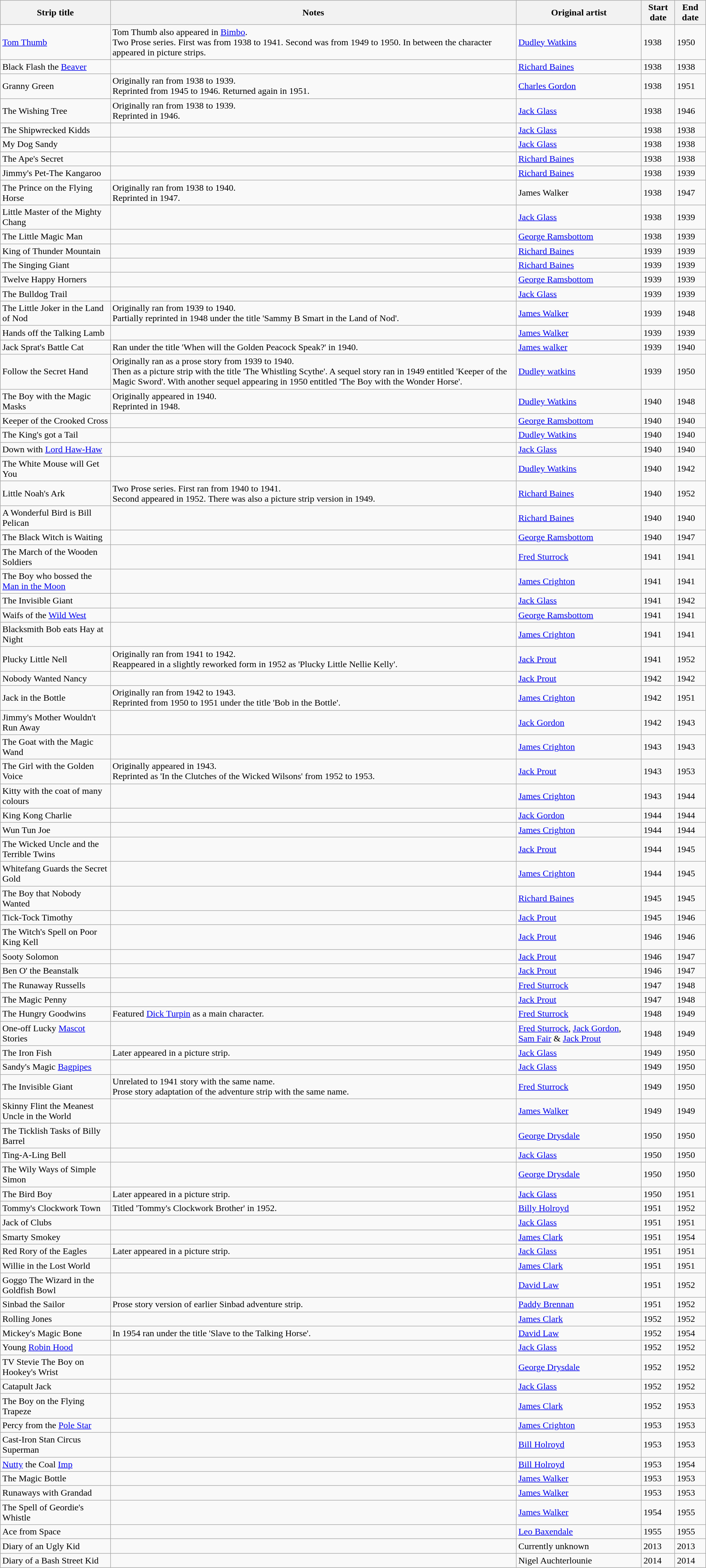<table class="wikitable sortable">
<tr>
<th>Strip title</th>
<th>Notes</th>
<th>Original artist</th>
<th>Start date</th>
<th>End date</th>
</tr>
<tr>
<td><a href='#'>Tom Thumb</a></td>
<td>Tom Thumb also appeared in <a href='#'>Bimbo</a>.<br>Two Prose series. First was from 1938 to 1941. Second was from 1949 to 1950.
In between the character appeared in picture strips.</td>
<td><a href='#'>Dudley Watkins</a></td>
<td>1938</td>
<td>1950</td>
</tr>
<tr>
<td>Black Flash the <a href='#'>Beaver</a></td>
<td></td>
<td><a href='#'>Richard Baines</a></td>
<td>1938</td>
<td>1938</td>
</tr>
<tr>
<td>Granny Green</td>
<td>Originally ran from 1938 to 1939.<br>Reprinted from 1945 to 1946. Returned again in 1951.</td>
<td><a href='#'>Charles Gordon</a></td>
<td>1938</td>
<td>1951</td>
</tr>
<tr>
<td>The Wishing Tree</td>
<td>Originally ran from 1938 to 1939.<br>Reprinted in 1946.</td>
<td><a href='#'>Jack Glass</a></td>
<td>1938</td>
<td>1946</td>
</tr>
<tr>
<td>The Shipwrecked Kidds</td>
<td></td>
<td><a href='#'>Jack Glass</a></td>
<td>1938</td>
<td>1938</td>
</tr>
<tr>
<td>My Dog Sandy</td>
<td></td>
<td><a href='#'>Jack Glass</a></td>
<td>1938</td>
<td>1938</td>
</tr>
<tr>
<td>The Ape's Secret</td>
<td></td>
<td><a href='#'>Richard Baines</a></td>
<td>1938</td>
<td>1938</td>
</tr>
<tr>
<td>Jimmy's Pet-The Kangaroo</td>
<td></td>
<td><a href='#'>Richard Baines</a></td>
<td>1938</td>
<td>1939</td>
</tr>
<tr>
<td>The Prince on the Flying Horse</td>
<td>Originally ran from 1938 to 1940.<br>Reprinted in 1947.</td>
<td>James Walker</td>
<td>1938</td>
<td>1947</td>
</tr>
<tr>
<td>Little Master of the Mighty Chang</td>
<td></td>
<td><a href='#'>Jack Glass</a></td>
<td>1938</td>
<td>1939</td>
</tr>
<tr>
<td>The Little Magic Man</td>
<td></td>
<td><a href='#'>George Ramsbottom</a></td>
<td>1938</td>
<td>1939</td>
</tr>
<tr>
<td>King of Thunder Mountain</td>
<td></td>
<td><a href='#'>Richard Baines</a></td>
<td>1939</td>
<td>1939</td>
</tr>
<tr>
<td>The Singing Giant</td>
<td></td>
<td><a href='#'>Richard Baines</a></td>
<td>1939</td>
<td>1939</td>
</tr>
<tr>
<td>Twelve Happy Horners</td>
<td></td>
<td><a href='#'>George Ramsbottom</a></td>
<td>1939</td>
<td>1939</td>
</tr>
<tr>
<td>The Bulldog Trail</td>
<td></td>
<td><a href='#'>Jack Glass</a></td>
<td>1939</td>
<td>1939</td>
</tr>
<tr>
<td>The Little Joker in the Land of Nod</td>
<td>Originally ran from 1939 to 1940.<br>Partially reprinted in 1948 under the title 'Sammy B Smart in the Land of Nod'.</td>
<td><a href='#'>James Walker</a></td>
<td>1939</td>
<td>1948</td>
</tr>
<tr>
<td>Hands off the Talking Lamb</td>
<td></td>
<td><a href='#'>James Walker</a></td>
<td>1939</td>
<td>1939</td>
</tr>
<tr>
<td>Jack Sprat's Battle Cat</td>
<td>Ran under the title 'When will the Golden Peacock Speak?' in 1940.</td>
<td><a href='#'>James walker</a></td>
<td>1939</td>
<td>1940</td>
</tr>
<tr>
<td>Follow the Secret Hand</td>
<td>Originally ran as a prose story from 1939 to 1940.<br>Then as a picture strip with the title 'The Whistling Scythe'. A sequel story ran in 1949 entitled 'Keeper of the Magic Sword'. With another sequel appearing in 1950 entitled 'The Boy with the Wonder Horse'.</td>
<td><a href='#'>Dudley watkins</a></td>
<td>1939</td>
<td>1950</td>
</tr>
<tr>
<td>The Boy with the Magic Masks</td>
<td>Originally appeared in 1940.<br>Reprinted in 1948.</td>
<td><a href='#'>Dudley Watkins</a></td>
<td>1940</td>
<td>1948</td>
</tr>
<tr>
<td>Keeper of the Crooked Cross</td>
<td></td>
<td><a href='#'>George Ramsbottom</a></td>
<td>1940</td>
<td>1940</td>
</tr>
<tr>
<td>The King's got a Tail</td>
<td></td>
<td><a href='#'>Dudley Watkins</a></td>
<td>1940</td>
<td>1940</td>
</tr>
<tr>
<td>Down with <a href='#'>Lord Haw-Haw</a></td>
<td></td>
<td><a href='#'>Jack Glass</a></td>
<td>1940</td>
<td>1940</td>
</tr>
<tr>
<td>The White Mouse will Get You</td>
<td></td>
<td><a href='#'>Dudley Watkins</a></td>
<td>1940</td>
<td>1942</td>
</tr>
<tr>
<td>Little Noah's Ark</td>
<td>Two Prose series. First ran from 1940 to 1941.<br>Second appeared in 1952.
There was also a picture strip version in 1949.</td>
<td><a href='#'>Richard Baines</a></td>
<td>1940</td>
<td>1952</td>
</tr>
<tr>
<td>A Wonderful Bird is Bill Pelican</td>
<td></td>
<td><a href='#'>Richard Baines</a></td>
<td>1940</td>
<td>1940</td>
</tr>
<tr>
<td>The Black Witch is Waiting</td>
<td></td>
<td><a href='#'>George Ramsbottom</a></td>
<td>1940</td>
<td>1947</td>
</tr>
<tr>
<td>The March of the Wooden Soldiers</td>
<td></td>
<td><a href='#'>Fred Sturrock</a></td>
<td>1941</td>
<td>1941</td>
</tr>
<tr>
<td>The Boy who bossed the <a href='#'>Man in the Moon</a></td>
<td></td>
<td><a href='#'>James Crighton</a></td>
<td>1941</td>
<td>1941</td>
</tr>
<tr>
<td>The Invisible Giant</td>
<td></td>
<td><a href='#'>Jack Glass</a></td>
<td>1941</td>
<td>1942</td>
</tr>
<tr>
<td>Waifs of the <a href='#'>Wild West</a></td>
<td></td>
<td><a href='#'>George Ramsbottom</a></td>
<td>1941</td>
<td>1941</td>
</tr>
<tr>
<td>Blacksmith Bob eats Hay at Night</td>
<td></td>
<td><a href='#'>James Crighton</a></td>
<td>1941</td>
<td>1941</td>
</tr>
<tr>
<td>Plucky Little Nell</td>
<td>Originally ran from 1941 to 1942.<br>Reappeared in a slightly reworked form in 1952 as 'Plucky Little Nellie Kelly'.</td>
<td><a href='#'>Jack Prout</a></td>
<td>1941</td>
<td>1952</td>
</tr>
<tr>
<td>Nobody Wanted Nancy</td>
<td></td>
<td><a href='#'>Jack Prout</a></td>
<td>1942</td>
<td>1942</td>
</tr>
<tr>
<td>Jack in the Bottle</td>
<td>Originally ran from 1942 to 1943.<br>Reprinted from 1950 to 1951 under the title 'Bob in the Bottle'.</td>
<td><a href='#'>James Crighton</a></td>
<td>1942</td>
<td>1951</td>
</tr>
<tr>
<td>Jimmy's Mother Wouldn't Run Away</td>
<td></td>
<td><a href='#'>Jack Gordon</a></td>
<td>1942</td>
<td>1943</td>
</tr>
<tr>
<td>The Goat with the Magic Wand</td>
<td></td>
<td><a href='#'>James Crighton</a></td>
<td>1943</td>
<td>1943</td>
</tr>
<tr>
<td>The Girl with the Golden Voice</td>
<td>Originally appeared in 1943.<br>Reprinted as 'In the Clutches of the Wicked Wilsons' from 1952 to 1953.</td>
<td><a href='#'>Jack Prout</a></td>
<td>1943</td>
<td>1953</td>
</tr>
<tr>
<td>Kitty with the coat of many colours</td>
<td></td>
<td><a href='#'>James Crighton</a></td>
<td>1943</td>
<td>1944</td>
</tr>
<tr>
<td>King Kong Charlie</td>
<td></td>
<td><a href='#'>Jack Gordon</a></td>
<td>1944</td>
<td>1944</td>
</tr>
<tr>
<td>Wun Tun Joe</td>
<td></td>
<td><a href='#'>James Crighton</a></td>
<td>1944</td>
<td>1944</td>
</tr>
<tr>
<td>The Wicked Uncle and the Terrible Twins</td>
<td></td>
<td><a href='#'>Jack Prout</a></td>
<td>1944</td>
<td>1945</td>
</tr>
<tr>
<td>Whitefang Guards the Secret Gold</td>
<td></td>
<td><a href='#'>James Crighton</a></td>
<td>1944</td>
<td>1945</td>
</tr>
<tr>
<td>The Boy that Nobody Wanted</td>
<td></td>
<td><a href='#'>Richard Baines</a></td>
<td>1945</td>
<td>1945</td>
</tr>
<tr>
<td>Tick-Tock Timothy</td>
<td></td>
<td><a href='#'>Jack Prout</a></td>
<td>1945</td>
<td>1946</td>
</tr>
<tr>
<td>The Witch's Spell on Poor King Kell</td>
<td></td>
<td><a href='#'>Jack Prout</a></td>
<td>1946</td>
<td>1946</td>
</tr>
<tr>
<td>Sooty Solomon</td>
<td></td>
<td><a href='#'>Jack Prout</a></td>
<td>1946</td>
<td>1947</td>
</tr>
<tr>
<td>Ben O' the Beanstalk</td>
<td></td>
<td><a href='#'>Jack Prout</a></td>
<td>1946</td>
<td>1947</td>
</tr>
<tr>
<td>The Runaway Russells</td>
<td></td>
<td><a href='#'>Fred Sturrock</a></td>
<td>1947</td>
<td>1948</td>
</tr>
<tr>
<td>The Magic Penny</td>
<td></td>
<td><a href='#'>Jack Prout</a></td>
<td>1947</td>
<td>1948</td>
</tr>
<tr>
<td>The Hungry Goodwins</td>
<td>Featured <a href='#'>Dick Turpin</a> as a main character.</td>
<td><a href='#'>Fred Sturrock</a></td>
<td>1948</td>
<td>1949</td>
</tr>
<tr>
<td>One-off Lucky <a href='#'>Mascot</a> Stories</td>
<td></td>
<td><a href='#'>Fred Sturrock</a>, <a href='#'>Jack Gordon</a>, <a href='#'>Sam Fair</a> & <a href='#'>Jack Prout</a></td>
<td>1948</td>
<td>1949</td>
</tr>
<tr>
<td>The Iron Fish</td>
<td>Later appeared in a picture strip.</td>
<td><a href='#'>Jack Glass</a></td>
<td>1949</td>
<td>1950</td>
</tr>
<tr>
<td>Sandy's Magic <a href='#'>Bagpipes</a></td>
<td></td>
<td><a href='#'>Jack Glass</a></td>
<td>1949</td>
<td>1950</td>
</tr>
<tr>
<td>The Invisible Giant</td>
<td>Unrelated to 1941 story with the same name.<br>Prose story adaptation of the adventure strip with the same name.</td>
<td><a href='#'>Fred Sturrock</a></td>
<td>1949</td>
<td>1950</td>
</tr>
<tr>
<td>Skinny Flint the Meanest Uncle in the World</td>
<td></td>
<td><a href='#'>James Walker</a></td>
<td>1949</td>
<td>1949</td>
</tr>
<tr>
<td>The Ticklish Tasks of Billy Barrel</td>
<td></td>
<td><a href='#'>George Drysdale</a></td>
<td>1950</td>
<td>1950</td>
</tr>
<tr>
<td>Ting-A-Ling Bell</td>
<td></td>
<td><a href='#'>Jack Glass</a></td>
<td>1950</td>
<td>1950</td>
</tr>
<tr>
<td>The Wily Ways of Simple Simon</td>
<td></td>
<td><a href='#'>George Drysdale</a></td>
<td>1950</td>
<td>1950</td>
</tr>
<tr>
<td>The Bird Boy</td>
<td>Later appeared in a picture strip.</td>
<td><a href='#'>Jack Glass</a></td>
<td>1950</td>
<td>1951</td>
</tr>
<tr>
<td>Tommy's Clockwork Town</td>
<td>Titled 'Tommy's Clockwork Brother' in 1952.</td>
<td><a href='#'>Billy Holroyd</a></td>
<td>1951</td>
<td>1952</td>
</tr>
<tr>
<td>Jack of Clubs</td>
<td></td>
<td><a href='#'>Jack Glass</a></td>
<td>1951</td>
<td>1951</td>
</tr>
<tr>
<td>Smarty Smokey</td>
<td></td>
<td><a href='#'>James Clark</a></td>
<td>1951</td>
<td>1954</td>
</tr>
<tr>
<td>Red Rory of the Eagles</td>
<td>Later appeared in a picture strip.</td>
<td><a href='#'>Jack Glass</a></td>
<td>1951</td>
<td>1951</td>
</tr>
<tr>
<td>Willie in the Lost World</td>
<td></td>
<td><a href='#'>James Clark</a></td>
<td>1951</td>
<td>1951</td>
</tr>
<tr>
<td>Goggo The Wizard in the Goldfish Bowl</td>
<td></td>
<td><a href='#'>David Law</a></td>
<td>1951</td>
<td>1952</td>
</tr>
<tr>
<td>Sinbad the Sailor</td>
<td>Prose story version of earlier Sinbad adventure strip.</td>
<td><a href='#'>Paddy Brennan</a></td>
<td>1951</td>
<td>1952</td>
</tr>
<tr>
<td>Rolling Jones</td>
<td></td>
<td><a href='#'>James Clark</a></td>
<td>1952</td>
<td>1952</td>
</tr>
<tr>
<td>Mickey's Magic Bone</td>
<td>In 1954 ran under the title 'Slave to the Talking Horse'.</td>
<td><a href='#'>David Law</a></td>
<td>1952</td>
<td>1954</td>
</tr>
<tr>
<td>Young <a href='#'>Robin Hood</a></td>
<td></td>
<td><a href='#'>Jack Glass</a></td>
<td>1952</td>
<td>1952</td>
</tr>
<tr>
<td>TV Stevie The Boy on Hookey's Wrist</td>
<td></td>
<td><a href='#'>George Drysdale</a></td>
<td>1952</td>
<td>1952</td>
</tr>
<tr>
<td>Catapult Jack</td>
<td></td>
<td><a href='#'>Jack Glass</a></td>
<td>1952</td>
<td>1952</td>
</tr>
<tr>
<td>The Boy on the Flying Trapeze</td>
<td></td>
<td><a href='#'>James Clark</a></td>
<td>1952</td>
<td>1953</td>
</tr>
<tr>
<td>Percy from the <a href='#'>Pole Star</a></td>
<td></td>
<td><a href='#'>James Crighton</a></td>
<td>1953</td>
<td>1953</td>
</tr>
<tr>
<td>Cast-Iron Stan Circus Superman</td>
<td></td>
<td><a href='#'>Bill Holroyd</a></td>
<td>1953</td>
<td>1953</td>
</tr>
<tr>
<td><a href='#'>Nutty</a> the Coal <a href='#'>Imp</a></td>
<td></td>
<td><a href='#'>Bill Holroyd</a></td>
<td>1953</td>
<td>1954</td>
</tr>
<tr>
<td>The Magic Bottle</td>
<td></td>
<td><a href='#'>James Walker</a></td>
<td>1953</td>
<td>1953</td>
</tr>
<tr>
<td>Runaways with Grandad</td>
<td></td>
<td><a href='#'>James Walker</a></td>
<td>1953</td>
<td>1953</td>
</tr>
<tr>
<td>The Spell of Geordie's Whistle</td>
<td></td>
<td><a href='#'>James Walker</a></td>
<td>1954</td>
<td>1955</td>
</tr>
<tr>
<td>Ace from Space</td>
<td></td>
<td><a href='#'>Leo Baxendale</a></td>
<td>1955</td>
<td>1955</td>
</tr>
<tr>
<td>Diary of an Ugly Kid</td>
<td></td>
<td>Currently unknown</td>
<td>2013</td>
<td>2013</td>
</tr>
<tr>
<td>Diary of a Bash Street Kid</td>
<td></td>
<td>Nigel Auchterlounie</td>
<td>2014</td>
<td>2014</td>
</tr>
</table>
